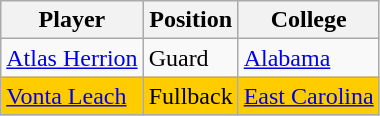<table class="wikitable">
<tr>
<th>Player</th>
<th>Position</th>
<th>College</th>
</tr>
<tr>
<td><a href='#'>Atlas Herrion</a></td>
<td>Guard</td>
<td><a href='#'>Alabama</a></td>
</tr>
<tr style="background:#fc0;">
<td><a href='#'>Vonta Leach</a></td>
<td>Fullback</td>
<td><a href='#'>East Carolina</a></td>
</tr>
</table>
